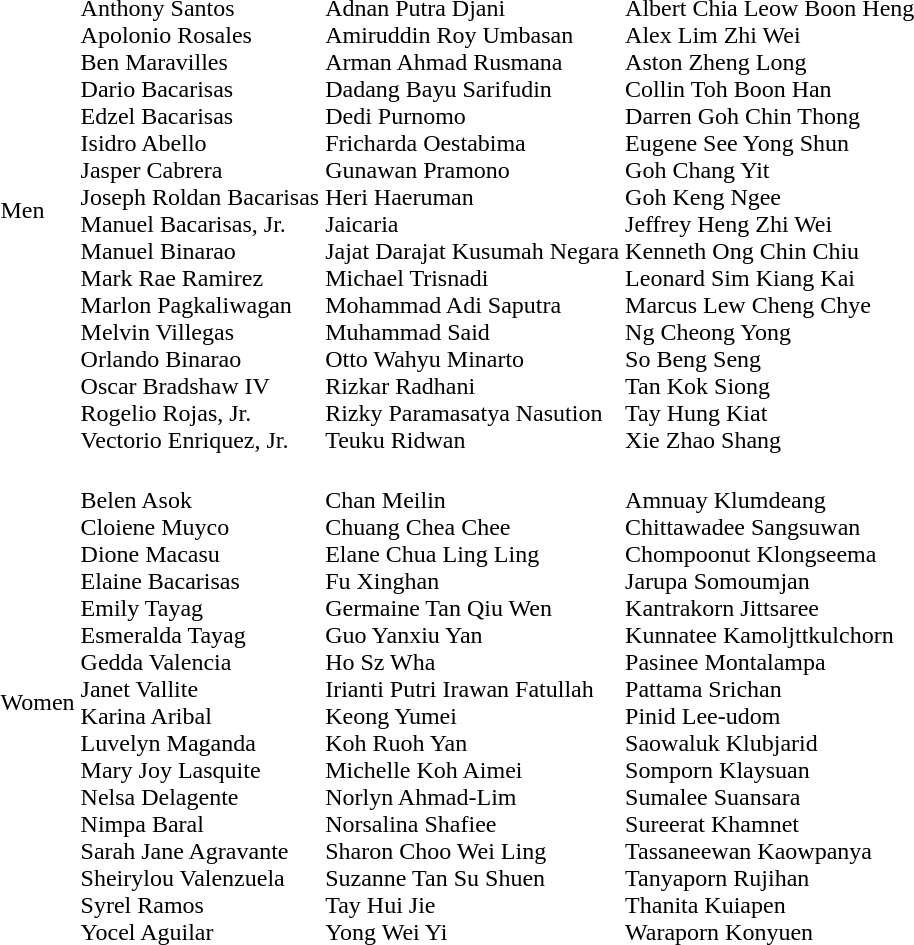<table>
<tr>
<td>Men</td>
<td nowrap=true><br>Anthony Santos<br>Apolonio Rosales<br>Ben Maravilles<br>Dario Bacarisas<br>Edzel Bacarisas<br>Isidro Abello<br>Jasper Cabrera<br>Joseph Roldan Bacarisas<br>Manuel Bacarisas, Jr.<br>Manuel Binarao<br>Mark Rae Ramirez<br>Marlon Pagkaliwagan<br>Melvin Villegas<br>Orlando Binarao<br>Oscar Bradshaw IV<br>Rogelio Rojas, Jr.<br>Vectorio Enriquez, Jr.</td>
<td nowrap=true><br>Adnan Putra Djani<br>Amiruddin Roy Umbasan<br>Arman Ahmad Rusmana<br>Dadang Bayu Sarifudin<br>Dedi Purnomo<br>Fricharda Oestabima<br>Gunawan Pramono<br>Heri Haeruman<br>Jaicaria<br>Jajat Darajat Kusumah Negara<br>Michael Trisnadi<br>Mohammad Adi Saputra<br>Muhammad Said<br>Otto Wahyu Minarto<br>Rizkar Radhani<br>Rizky Paramasatya Nasution<br>Teuku Ridwan</td>
<td nowrap=true><br>Albert Chia Leow Boon Heng<br>Alex Lim Zhi Wei<br>Aston Zheng Long<br>Collin Toh Boon Han<br>Darren Goh Chin Thong<br>Eugene See Yong Shun<br>Goh Chang Yit<br>Goh Keng Ngee<br>Jeffrey Heng Zhi Wei<br>Kenneth Ong Chin Chiu<br>Leonard Sim Kiang Kai<br>Marcus Lew Cheng Chye<br>Ng Cheong Yong<br>So Beng Seng<br>Tan Kok Siong<br>Tay Hung Kiat<br>Xie Zhao Shang</td>
</tr>
<tr>
<td>Women</td>
<td><br>Belen Asok<br>Cloiene Muyco<br>Dione Macasu<br>Elaine Bacarisas<br>Emily Tayag<br>Esmeralda Tayag<br>Gedda Valencia<br>Janet Vallite<br>Karina Aribal<br>Luvelyn Maganda<br>Mary Joy Lasquite<br>Nelsa Delagente<br>Nimpa Baral<br>Sarah Jane Agravante<br>Sheirylou Valenzuela<br>Syrel Ramos<br>Yocel Aguilar</td>
<td><br>Chan Meilin<br>Chuang Chea Chee<br>Elane Chua Ling Ling<br>Fu Xinghan<br>Germaine Tan Qiu Wen<br>Guo Yanxiu Yan<br>Ho Sz Wha<br>Irianti Putri Irawan Fatullah<br>Keong Yumei<br>Koh Ruoh Yan<br>Michelle Koh Aimei<br>Norlyn Ahmad-Lim<br>Norsalina Shafiee<br>Sharon Choo Wei Ling<br>Suzanne Tan Su Shuen<br>Tay Hui Jie<br>Yong Wei Yi</td>
<td><br>Amnuay Klumdeang<br>Chittawadee Sangsuwan<br>Chompoonut Klongseema<br>Jarupa Somoumjan<br>Kantrakorn Jittsaree<br>Kunnatee Kamoljttkulchorn<br>Pasinee Montalampa<br>Pattama Srichan<br>Pinid Lee-udom<br>Saowaluk Klubjarid<br>Somporn Klaysuan<br>Sumalee Suansara<br>Sureerat Khamnet<br>Tassaneewan Kaowpanya<br>Tanyaporn Rujihan<br>Thanita Kuiapen<br>Waraporn Konyuen</td>
</tr>
</table>
